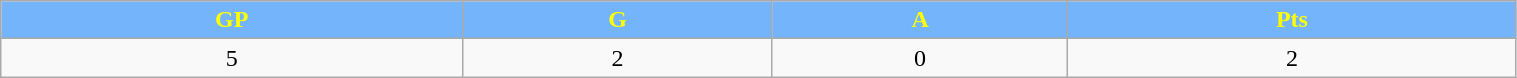<table class="wikitable" width="80%" style="text-align:center">
<tr style="background:#74B4FA;color:yellow;">
<td><strong>GP</strong></td>
<td><strong>G</strong></td>
<td><strong>A</strong></td>
<td><strong>Pts</strong></td>
</tr>
<tr>
<td>5</td>
<td>2</td>
<td>0</td>
<td>2</td>
</tr>
</table>
